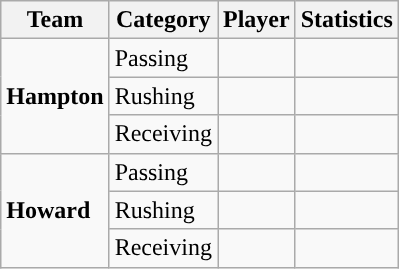<table class="wikitable" style="float: right;">
<tr>
<th>Team</th>
<th>Category</th>
<th>Player</th>
<th>Statistics</th>
</tr>
<tr>
<td rowspan=3><strong>Hampton</strong></td>
<td>Passing</td>
<td></td>
<td></td>
</tr>
<tr>
<td>Rushing</td>
<td></td>
<td></td>
</tr>
<tr>
<td>Receiving</td>
<td></td>
<td></td>
</tr>
<tr>
<td rowspan=3><strong>Howard</strong></td>
<td>Passing</td>
<td></td>
<td></td>
</tr>
<tr>
<td>Rushing</td>
<td></td>
<td></td>
</tr>
<tr>
<td>Receiving</td>
<td></td>
<td></td>
</tr>
</table>
